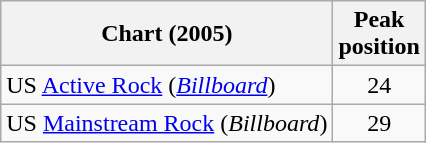<table class="wikitable sortable">
<tr>
<th>Chart (2005)</th>
<th>Peak<br>position</th>
</tr>
<tr>
<td>US <a href='#'>Active Rock</a> (<em><a href='#'>Billboard</a></em>)</td>
<td align="center">24</td>
</tr>
<tr>
<td>US <a href='#'>Mainstream Rock</a> (<em>Billboard</em>)</td>
<td align="center">29</td>
</tr>
</table>
